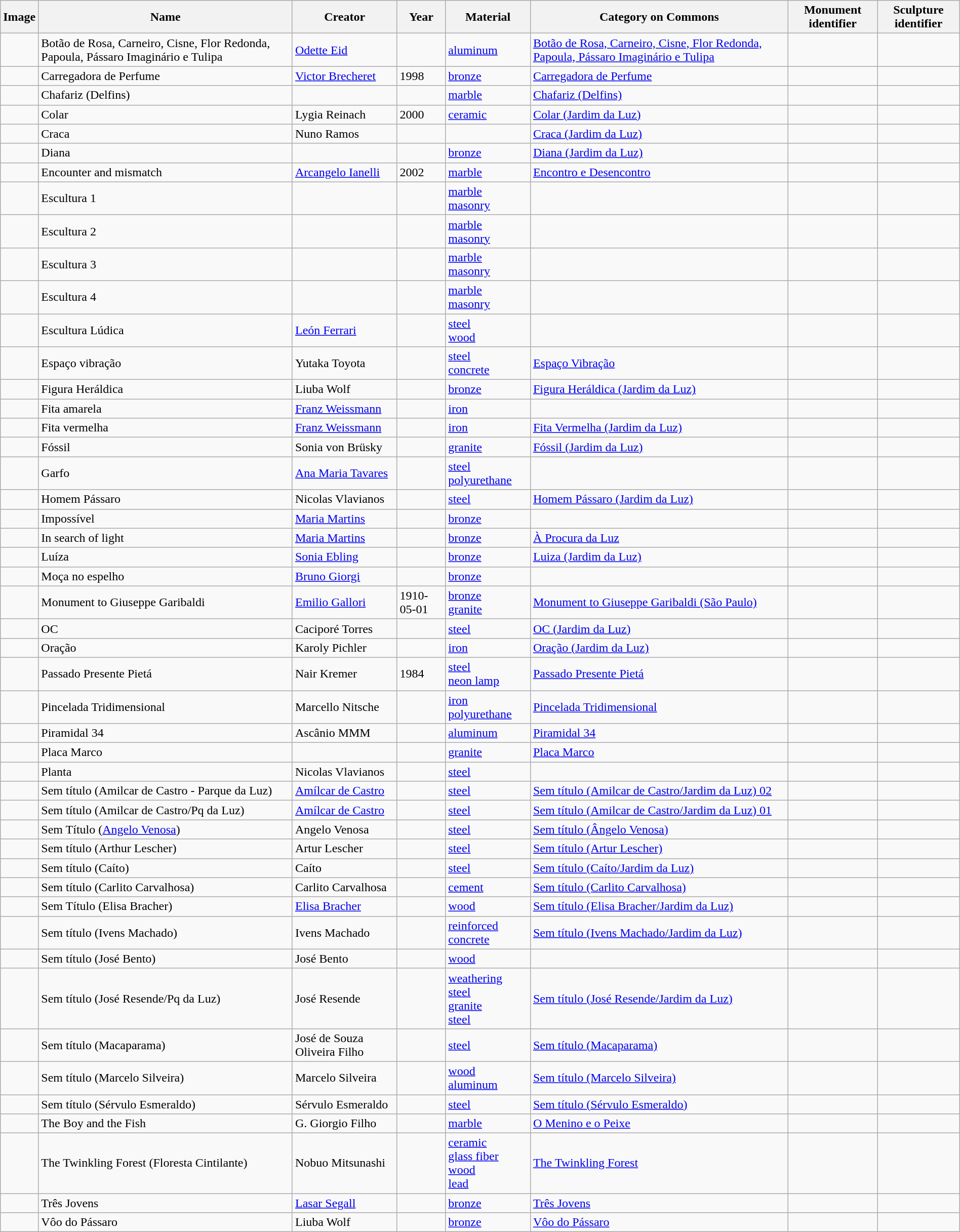<table class='wikitable sortable' style="width:100%">
<tr>
<th>Image</th>
<th>Name</th>
<th>Creator</th>
<th>Year</th>
<th>Material</th>
<th>Category on Commons</th>
<th>Monument identifier</th>
<th>Sculpture identifier</th>
</tr>
<tr>
<td></td>
<td>Botão de Rosa, Carneiro, Cisne, Flor Redonda, Papoula, Pássaro Imaginário e Tulipa</td>
<td><a href='#'>Odette Eid</a></td>
<td></td>
<td><a href='#'>aluminum</a></td>
<td><a href='#'>Botão de Rosa, Carneiro, Cisne, Flor Redonda, Papoula, Pássaro Imaginário e Tulipa</a></td>
<td> </td>
<td></td>
</tr>
<tr>
<td></td>
<td>Carregadora de Perfume</td>
<td><a href='#'>Victor Brecheret</a></td>
<td>1998</td>
<td><a href='#'>bronze</a></td>
<td><a href='#'>Carregadora de Perfume</a></td>
<td> </td>
<td></td>
</tr>
<tr>
<td></td>
<td>Chafariz (Delfins)</td>
<td></td>
<td></td>
<td><a href='#'>marble</a></td>
<td><a href='#'>Chafariz (Delfins)</a></td>
<td> </td>
<td></td>
</tr>
<tr>
<td></td>
<td>Colar</td>
<td>Lygia Reinach</td>
<td>2000</td>
<td><a href='#'>ceramic</a></td>
<td><a href='#'>Colar (Jardim da Luz)</a></td>
<td> </td>
<td></td>
</tr>
<tr>
<td></td>
<td>Craca</td>
<td>Nuno Ramos</td>
<td></td>
<td></td>
<td><a href='#'>Craca (Jardim da Luz)</a></td>
<td> </td>
<td></td>
</tr>
<tr>
<td></td>
<td>Diana</td>
<td></td>
<td></td>
<td><a href='#'>bronze</a></td>
<td><a href='#'>Diana (Jardim da Luz)</a></td>
<td> </td>
<td></td>
</tr>
<tr>
<td></td>
<td>Encounter and mismatch</td>
<td><a href='#'>Arcangelo Ianelli</a></td>
<td>2002</td>
<td><a href='#'>marble</a></td>
<td><a href='#'>Encontro e Desencontro</a></td>
<td></td>
<td></td>
</tr>
<tr>
<td></td>
<td>Escultura 1</td>
<td></td>
<td></td>
<td><a href='#'>marble</a><br><a href='#'>masonry</a></td>
<td></td>
<td> </td>
<td></td>
</tr>
<tr>
<td></td>
<td>Escultura 2</td>
<td></td>
<td></td>
<td><a href='#'>marble</a><br><a href='#'>masonry</a></td>
<td></td>
<td> </td>
<td></td>
</tr>
<tr>
<td></td>
<td>Escultura 3</td>
<td></td>
<td></td>
<td><a href='#'>marble</a><br><a href='#'>masonry</a></td>
<td></td>
<td> </td>
<td></td>
</tr>
<tr>
<td></td>
<td>Escultura 4</td>
<td></td>
<td></td>
<td><a href='#'>marble</a><br><a href='#'>masonry</a></td>
<td></td>
<td></td>
<td></td>
</tr>
<tr>
<td></td>
<td>Escultura Lúdica</td>
<td><a href='#'>León Ferrari</a></td>
<td></td>
<td><a href='#'>steel</a><br><a href='#'>wood</a></td>
<td></td>
<td> </td>
<td></td>
</tr>
<tr>
<td></td>
<td>Espaço vibração</td>
<td>Yutaka Toyota</td>
<td></td>
<td><a href='#'>steel</a><br><a href='#'>concrete</a></td>
<td><a href='#'>Espaço Vibração</a></td>
<td> </td>
<td></td>
</tr>
<tr>
<td></td>
<td>Figura Heráldica</td>
<td>Liuba Wolf</td>
<td></td>
<td><a href='#'>bronze</a></td>
<td><a href='#'>Figura Heráldica (Jardim da Luz)</a></td>
<td> </td>
<td></td>
</tr>
<tr>
<td></td>
<td>Fita amarela</td>
<td><a href='#'>Franz Weissmann</a></td>
<td></td>
<td><a href='#'>iron</a></td>
<td></td>
<td> </td>
<td></td>
</tr>
<tr>
<td></td>
<td>Fita vermelha</td>
<td><a href='#'>Franz Weissmann</a></td>
<td></td>
<td><a href='#'>iron</a></td>
<td><a href='#'>Fita Vermelha (Jardim da Luz)</a></td>
<td> </td>
<td></td>
</tr>
<tr>
<td></td>
<td>Fóssil</td>
<td>Sonia von Brüsky</td>
<td></td>
<td><a href='#'>granite</a></td>
<td><a href='#'>Fóssil (Jardim da Luz)</a></td>
<td> </td>
<td></td>
</tr>
<tr>
<td></td>
<td>Garfo</td>
<td><a href='#'>Ana Maria Tavares</a></td>
<td></td>
<td><a href='#'>steel</a><br><a href='#'>polyurethane</a></td>
<td></td>
<td> </td>
<td></td>
</tr>
<tr>
<td></td>
<td>Homem Pássaro</td>
<td>Nicolas Vlavianos</td>
<td></td>
<td><a href='#'>steel</a></td>
<td><a href='#'>Homem Pássaro (Jardim da Luz)</a></td>
<td> </td>
<td></td>
</tr>
<tr>
<td></td>
<td>Impossível</td>
<td><a href='#'>Maria Martins</a></td>
<td></td>
<td><a href='#'>bronze</a></td>
<td></td>
<td> </td>
<td></td>
</tr>
<tr>
<td></td>
<td>In search of light</td>
<td><a href='#'>Maria Martins</a></td>
<td></td>
<td><a href='#'>bronze</a></td>
<td><a href='#'>À Procura da Luz</a></td>
<td> </td>
<td></td>
</tr>
<tr>
<td></td>
<td>Luíza</td>
<td><a href='#'>Sonia Ebling</a></td>
<td></td>
<td><a href='#'>bronze</a></td>
<td><a href='#'>Luiza (Jardim da Luz)</a></td>
<td> </td>
<td></td>
</tr>
<tr>
<td></td>
<td>Moça no espelho</td>
<td><a href='#'>Bruno Giorgi</a></td>
<td></td>
<td><a href='#'>bronze</a></td>
<td></td>
<td> </td>
<td></td>
</tr>
<tr>
<td></td>
<td>Monument to Giuseppe Garibaldi</td>
<td><a href='#'>Emilio Gallori</a></td>
<td>1910-05-01</td>
<td><a href='#'>bronze</a><br><a href='#'>granite</a></td>
<td><a href='#'>Monument to Giuseppe Garibaldi (São Paulo)</a></td>
<td> </td>
<td></td>
</tr>
<tr>
<td></td>
<td>OC</td>
<td>Caciporé Torres</td>
<td></td>
<td><a href='#'>steel</a></td>
<td><a href='#'>OC (Jardim da Luz)</a></td>
<td> </td>
<td></td>
</tr>
<tr>
<td></td>
<td>Oração</td>
<td>Karoly Pichler</td>
<td></td>
<td><a href='#'>iron</a></td>
<td><a href='#'>Oração (Jardim da Luz)</a></td>
<td> </td>
<td></td>
</tr>
<tr>
<td></td>
<td>Passado Presente Pietá</td>
<td>Nair Kremer</td>
<td>1984</td>
<td><a href='#'>steel</a><br><a href='#'>neon lamp</a></td>
<td><a href='#'>Passado Presente Pietá</a></td>
<td> </td>
<td></td>
</tr>
<tr>
<td></td>
<td>Pincelada Tridimensional</td>
<td>Marcello Nitsche</td>
<td></td>
<td><a href='#'>iron</a><br><a href='#'>polyurethane</a></td>
<td><a href='#'>Pincelada Tridimensional</a></td>
<td> </td>
<td></td>
</tr>
<tr>
<td></td>
<td>Piramidal 34</td>
<td>Ascânio MMM</td>
<td></td>
<td><a href='#'>aluminum</a></td>
<td><a href='#'>Piramidal 34</a></td>
<td> </td>
<td></td>
</tr>
<tr>
<td></td>
<td>Placa Marco</td>
<td></td>
<td></td>
<td><a href='#'>granite</a></td>
<td><a href='#'>Placa Marco</a></td>
<td> </td>
<td></td>
</tr>
<tr>
<td></td>
<td>Planta</td>
<td>Nicolas Vlavianos</td>
<td></td>
<td><a href='#'>steel</a></td>
<td></td>
<td> </td>
<td></td>
</tr>
<tr>
<td></td>
<td>Sem título (Amilcar de Castro - Parque da Luz)</td>
<td><a href='#'>Amílcar de Castro</a></td>
<td></td>
<td><a href='#'>steel</a></td>
<td><a href='#'>Sem título (Amilcar de Castro/Jardim da Luz) 02</a></td>
<td> </td>
<td></td>
</tr>
<tr>
<td></td>
<td>Sem título (Amilcar de Castro/Pq da Luz)</td>
<td><a href='#'>Amílcar de Castro</a></td>
<td></td>
<td><a href='#'>steel</a></td>
<td><a href='#'>Sem título (Amilcar de Castro/Jardim da Luz) 01</a></td>
<td> </td>
<td></td>
</tr>
<tr>
<td></td>
<td>Sem Título (<a href='#'>Angelo Venosa</a>)</td>
<td>Angelo Venosa</td>
<td></td>
<td><a href='#'>steel</a></td>
<td><a href='#'>Sem título (Ângelo Venosa)</a></td>
<td> </td>
<td></td>
</tr>
<tr>
<td></td>
<td>Sem título (Arthur Lescher)</td>
<td>Artur Lescher</td>
<td></td>
<td><a href='#'>steel</a></td>
<td><a href='#'>Sem título (Artur Lescher)</a></td>
<td> </td>
<td></td>
</tr>
<tr>
<td></td>
<td>Sem título (Caíto)</td>
<td>Caíto</td>
<td></td>
<td><a href='#'>steel</a></td>
<td><a href='#'>Sem título (Caíto/Jardim da Luz)</a></td>
<td> </td>
<td></td>
</tr>
<tr>
<td></td>
<td>Sem título (Carlito Carvalhosa)</td>
<td>Carlito Carvalhosa</td>
<td></td>
<td><a href='#'>cement</a></td>
<td><a href='#'>Sem título (Carlito Carvalhosa)</a></td>
<td> </td>
<td></td>
</tr>
<tr>
<td></td>
<td>Sem Título (Elisa Bracher)</td>
<td><a href='#'>Elisa Bracher</a></td>
<td></td>
<td><a href='#'>wood</a></td>
<td><a href='#'>Sem título (Elisa Bracher/Jardim da Luz)</a></td>
<td> </td>
<td></td>
</tr>
<tr>
<td></td>
<td>Sem título (Ivens Machado)</td>
<td>Ivens Machado</td>
<td></td>
<td><a href='#'>reinforced concrete</a></td>
<td><a href='#'>Sem título (Ivens Machado/Jardim da Luz)</a></td>
<td> </td>
<td></td>
</tr>
<tr>
<td></td>
<td>Sem título (José Bento)</td>
<td>José Bento</td>
<td></td>
<td><a href='#'>wood</a></td>
<td></td>
<td> </td>
<td></td>
</tr>
<tr>
<td></td>
<td>Sem título (José Resende/Pq da Luz)</td>
<td>José Resende</td>
<td></td>
<td><a href='#'>weathering steel</a><br><a href='#'>granite</a><br><a href='#'>steel</a></td>
<td><a href='#'>Sem título (José Resende/Jardim da Luz)</a></td>
<td> </td>
<td></td>
</tr>
<tr>
<td></td>
<td>Sem título (Macaparama)</td>
<td>José de Souza Oliveira Filho</td>
<td></td>
<td><a href='#'>steel</a></td>
<td><a href='#'>Sem título (Macaparama)</a></td>
<td> </td>
<td></td>
</tr>
<tr>
<td></td>
<td>Sem título (Marcelo Silveira)</td>
<td>Marcelo Silveira</td>
<td></td>
<td><a href='#'>wood</a><br><a href='#'>aluminum</a></td>
<td><a href='#'>Sem título (Marcelo Silveira)</a></td>
<td> </td>
<td></td>
</tr>
<tr>
<td></td>
<td>Sem título (Sérvulo Esmeraldo)</td>
<td>Sérvulo Esmeraldo</td>
<td></td>
<td><a href='#'>steel</a></td>
<td><a href='#'>Sem título (Sérvulo Esmeraldo)</a></td>
<td> </td>
<td></td>
</tr>
<tr>
<td></td>
<td>The Boy and the Fish</td>
<td>G. Giorgio Filho</td>
<td></td>
<td><a href='#'>marble</a></td>
<td><a href='#'>O Menino e o Peixe</a></td>
<td> </td>
<td> </td>
</tr>
<tr>
<td></td>
<td>The Twinkling Forest (Floresta Cintilante)</td>
<td>Nobuo Mitsunashi</td>
<td></td>
<td><a href='#'>ceramic</a><br><a href='#'>glass fiber</a><br><a href='#'>wood</a><br><a href='#'>lead</a></td>
<td><a href='#'>The Twinkling Forest</a></td>
<td> </td>
<td></td>
</tr>
<tr>
<td></td>
<td>Três Jovens</td>
<td><a href='#'>Lasar Segall</a></td>
<td></td>
<td><a href='#'>bronze</a></td>
<td><a href='#'>Três Jovens</a></td>
<td> </td>
<td></td>
</tr>
<tr>
<td></td>
<td>Vôo do Pássaro</td>
<td>Liuba Wolf</td>
<td></td>
<td><a href='#'>bronze</a></td>
<td><a href='#'>Vôo do Pássaro</a></td>
<td> </td>
<td></td>
</tr>
</table>
